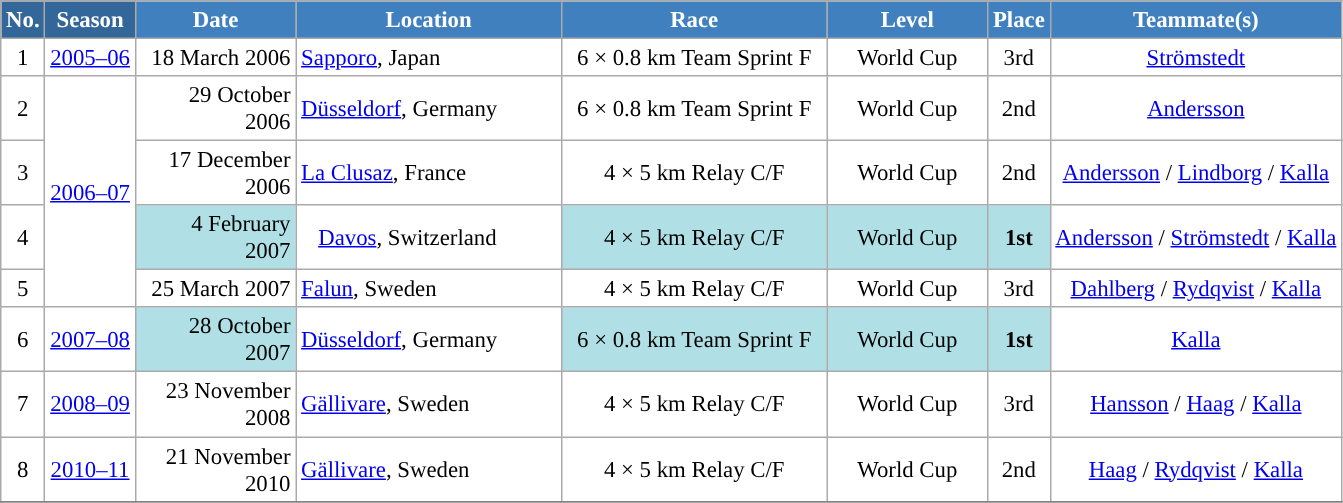<table class="wikitable sortable" style="font-size:95%; text-align:center; border:grey solid 1px; border-collapse:collapse; background:#ffffff;">
<tr style="background:#efefef;">
<th style="background-color:#369; color:white;">No.</th>
<th style="background-color:#369; color:white;">Season</th>
<th style="background-color:#4180be; color:white; width:100px;">Date</th>
<th style="background-color:#4180be; color:white; width:170px;">Location</th>
<th style="background-color:#4180be; color:white; width:170px;">Race</th>
<th style="background-color:#4180be; color:white; width:100px;">Level</th>
<th style="background-color:#4180be; color:white;">Place</th>
<th style="background-color:#4180be; color:white;">Teammate(s)</th>
</tr>
<tr>
<td align=center>1</td>
<td rowspan=1 align=center><a href='#'>2005–06</a></td>
<td align=right>18 March 2006</td>
<td align=left> <a href='#'>Sapporo</a>, Japan</td>
<td>6 × 0.8 km Team Sprint F</td>
<td>World Cup</td>
<td>3rd</td>
<td><a href='#'>Strömstedt</a></td>
</tr>
<tr>
<td align=center>2</td>
<td rowspan=4 align=center><a href='#'>2006–07</a></td>
<td align=right>29 October 2006</td>
<td align=left> <a href='#'>Düsseldorf</a>, Germany</td>
<td>6 × 0.8 km Team Sprint F</td>
<td>World Cup</td>
<td>2nd</td>
<td><a href='#'>Andersson</a></td>
</tr>
<tr>
<td align=center>3</td>
<td align=right>17 December 2006</td>
<td align=left> <a href='#'>La Clusaz</a>, France</td>
<td>4 × 5 km Relay C/F</td>
<td>World Cup</td>
<td>2nd</td>
<td><a href='#'>Andersson</a> / <a href='#'>Lindborg</a> / <a href='#'>Kalla</a></td>
</tr>
<tr>
<td align=center>4</td>
<td bgcolor="#BOEOE6" align=right>4 February 2007</td>
<td align=left>   <a href='#'>Davos</a>, Switzerland</td>
<td bgcolor="#BOEOE6">4 × 5 km Relay C/F</td>
<td bgcolor="#BOEOE6">World Cup</td>
<td bgcolor="#BOEOE6"><strong>1st</strong></td>
<td><a href='#'>Andersson</a> / <a href='#'>Strömstedt</a> / <a href='#'>Kalla</a></td>
</tr>
<tr>
<td align=center>5</td>
<td align=right>25 March 2007</td>
<td align=left> <a href='#'>Falun</a>, Sweden</td>
<td>4 × 5 km Relay C/F</td>
<td>World Cup</td>
<td>3rd</td>
<td><a href='#'>Dahlberg</a> / <a href='#'>Rydqvist</a> / <a href='#'>Kalla</a></td>
</tr>
<tr>
<td align=center>6</td>
<td rowspan=1 align=center><a href='#'>2007–08</a></td>
<td bgcolor="#BOEOE6" align=right>28 October 2007</td>
<td align=left> <a href='#'>Düsseldorf</a>, Germany</td>
<td bgcolor="#BOEOE6">6 × 0.8 km Team Sprint F</td>
<td bgcolor="#BOEOE6">World Cup</td>
<td bgcolor="#BOEOE6"><strong>1st</strong></td>
<td><a href='#'>Kalla</a></td>
</tr>
<tr>
<td align=center>7</td>
<td rowspan=1 align=center><a href='#'>2008–09</a></td>
<td align=right>23 November 2008</td>
<td align=left> <a href='#'>Gällivare</a>, Sweden</td>
<td>4 × 5 km Relay C/F</td>
<td>World Cup</td>
<td>3rd</td>
<td><a href='#'>Hansson</a> / <a href='#'>Haag</a> / <a href='#'>Kalla</a></td>
</tr>
<tr>
<td align=center>8</td>
<td rowspan=1 align=center><a href='#'>2010–11</a></td>
<td align=right>21 November 2010</td>
<td align=left> <a href='#'>Gällivare</a>, Sweden</td>
<td>4 × 5 km Relay C/F</td>
<td>World Cup</td>
<td>2nd</td>
<td><a href='#'>Haag</a> / <a href='#'>Rydqvist</a> / <a href='#'>Kalla</a></td>
</tr>
<tr>
</tr>
</table>
